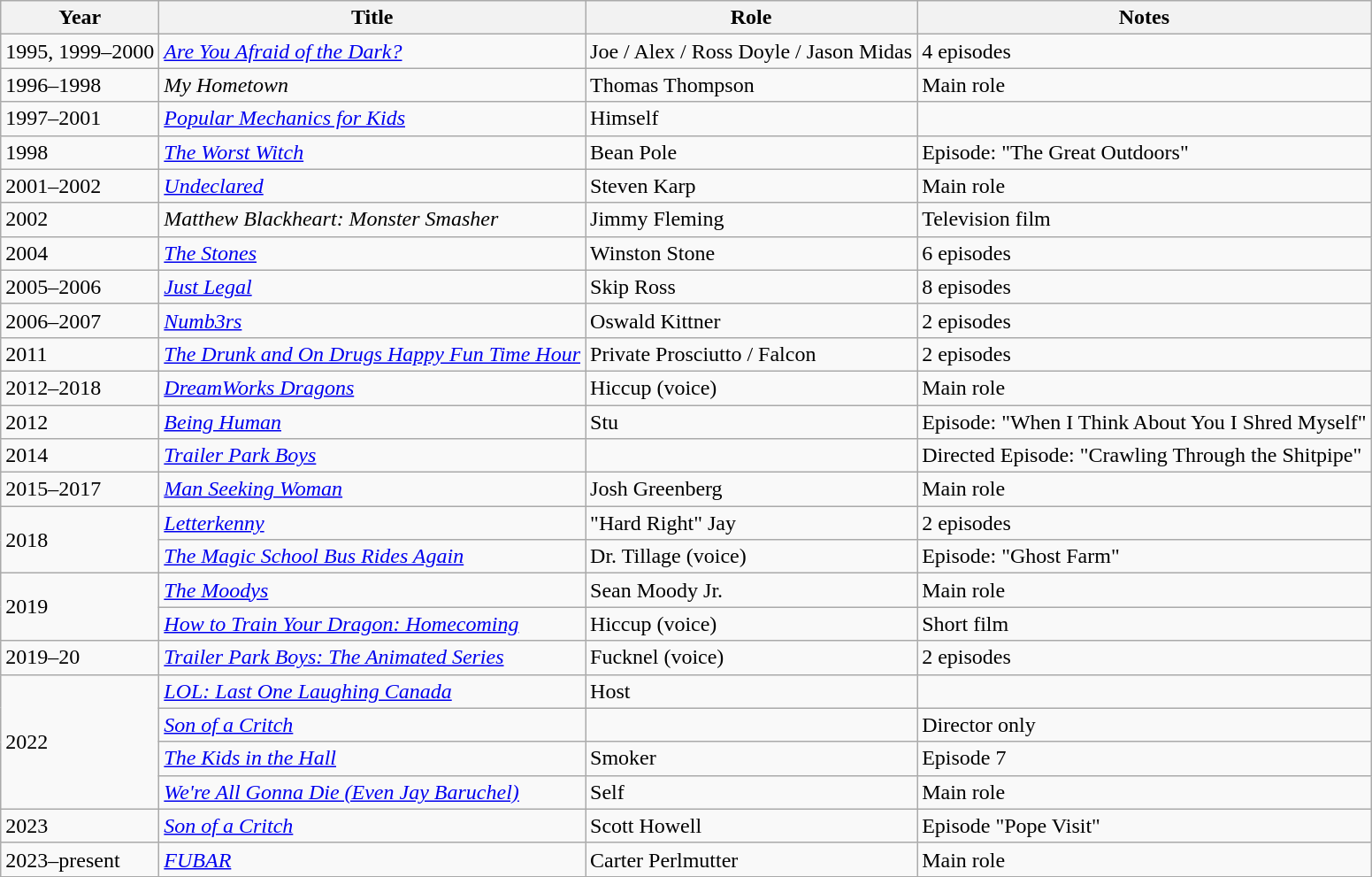<table class="wikitable sortable">
<tr>
<th>Year</th>
<th>Title</th>
<th>Role</th>
<th class="unsortable">Notes</th>
</tr>
<tr>
<td>1995, 1999–2000</td>
<td><em><a href='#'>Are You Afraid of the Dark?</a></em></td>
<td>Joe / Alex / Ross Doyle / Jason Midas</td>
<td>4 episodes</td>
</tr>
<tr>
<td>1996–1998</td>
<td><em>My Hometown</em></td>
<td>Thomas Thompson</td>
<td>Main role</td>
</tr>
<tr>
<td>1997–2001</td>
<td><em><a href='#'>Popular Mechanics for Kids</a></em></td>
<td>Himself</td>
<td></td>
</tr>
<tr>
<td>1998</td>
<td data-sort-value="Worst Witch, The"><em><a href='#'>The Worst Witch</a></em></td>
<td>Bean Pole</td>
<td>Episode: "The Great Outdoors"</td>
</tr>
<tr>
<td>2001–2002</td>
<td><em><a href='#'>Undeclared</a></em></td>
<td>Steven Karp</td>
<td>Main role</td>
</tr>
<tr>
<td>2002</td>
<td><em>Matthew Blackheart: Monster Smasher</em></td>
<td>Jimmy Fleming</td>
<td>Television film</td>
</tr>
<tr>
<td>2004</td>
<td data-sort-value="Stones, The"><em><a href='#'>The Stones</a></em></td>
<td>Winston Stone</td>
<td>6 episodes</td>
</tr>
<tr>
<td>2005–2006</td>
<td><em><a href='#'>Just Legal</a></em></td>
<td>Skip Ross</td>
<td>8 episodes</td>
</tr>
<tr>
<td>2006–2007</td>
<td><em><a href='#'>Numb3rs</a></em></td>
<td>Oswald Kittner</td>
<td>2 episodes</td>
</tr>
<tr>
<td>2011</td>
<td data-sort-value="Drunk and On Drugs Happy Fun Time Hour, The"><em><a href='#'>The Drunk and On Drugs Happy Fun Time Hour</a></em></td>
<td>Private Prosciutto / Falcon</td>
<td>2 episodes</td>
</tr>
<tr>
<td>2012–2018</td>
<td><em><a href='#'>DreamWorks Dragons</a></em></td>
<td>Hiccup (voice)</td>
<td>Main role</td>
</tr>
<tr>
<td>2012</td>
<td><em><a href='#'>Being Human</a></em></td>
<td>Stu</td>
<td>Episode: "When I Think About You I Shred Myself"</td>
</tr>
<tr>
<td>2014</td>
<td><em><a href='#'>Trailer Park Boys</a></em></td>
<td></td>
<td>Directed Episode: "Crawling Through the Shitpipe"</td>
</tr>
<tr>
<td>2015–2017</td>
<td><em><a href='#'>Man Seeking Woman</a></em></td>
<td>Josh Greenberg</td>
<td>Main role</td>
</tr>
<tr>
<td rowspan="2">2018</td>
<td><em><a href='#'>Letterkenny</a></em></td>
<td>"Hard Right" Jay</td>
<td>2 episodes</td>
</tr>
<tr>
<td data-sort-value="Magic School Bus Rides Again, The"><em><a href='#'>The Magic School Bus Rides Again</a></em></td>
<td>Dr. Tillage (voice)</td>
<td>Episode: "Ghost Farm"</td>
</tr>
<tr>
<td rowspan="2">2019</td>
<td data-sort-value="Moodys, The"><em><a href='#'>The Moodys</a></em></td>
<td>Sean Moody Jr.</td>
<td>Main role</td>
</tr>
<tr>
<td><em><a href='#'>How to Train Your Dragon: Homecoming</a></em></td>
<td>Hiccup (voice)</td>
<td>Short film</td>
</tr>
<tr>
<td>2019–20</td>
<td><em><a href='#'>Trailer Park Boys: The Animated Series</a></em></td>
<td>Fucknel (voice)</td>
<td>2 episodes</td>
</tr>
<tr>
<td rowspan="4">2022</td>
<td><em><a href='#'>LOL: Last One Laughing Canada</a></em></td>
<td>Host</td>
<td></td>
</tr>
<tr>
<td><em><a href='#'>Son of a Critch</a></em></td>
<td></td>
<td>Director only</td>
</tr>
<tr>
<td data-sort-value="Kids in the Hall, The"><em><a href='#'>The Kids in the Hall</a></em></td>
<td>Smoker</td>
<td>Episode 7</td>
</tr>
<tr>
<td><em><a href='#'>We're All Gonna Die (Even Jay Baruchel)</a></em></td>
<td>Self</td>
<td>Main role</td>
</tr>
<tr>
<td>2023</td>
<td><em><a href='#'>Son of a Critch</a></em></td>
<td>Scott Howell</td>
<td>Episode "Pope Visit"</td>
</tr>
<tr>
<td>2023–present</td>
<td><em><a href='#'>FUBAR</a></em></td>
<td>Carter Perlmutter</td>
<td>Main role</td>
</tr>
</table>
